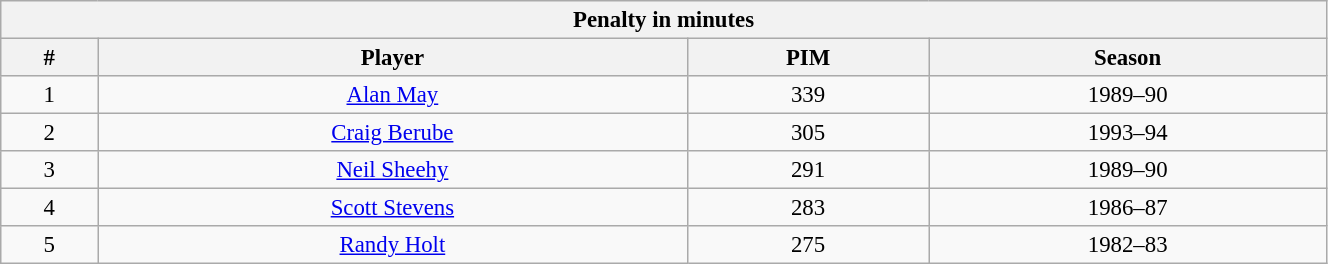<table class="wikitable" style="text-align: center; font-size: 95%" width="70%">
<tr>
<th colspan="4">Penalty in minutes</th>
</tr>
<tr>
<th>#</th>
<th>Player</th>
<th>PIM</th>
<th>Season</th>
</tr>
<tr>
<td>1</td>
<td><a href='#'>Alan May</a></td>
<td>339</td>
<td>1989–90</td>
</tr>
<tr>
<td>2</td>
<td><a href='#'>Craig Berube</a></td>
<td>305</td>
<td>1993–94</td>
</tr>
<tr>
<td>3</td>
<td><a href='#'>Neil Sheehy</a></td>
<td>291</td>
<td>1989–90</td>
</tr>
<tr>
<td>4</td>
<td><a href='#'>Scott Stevens</a></td>
<td>283</td>
<td>1986–87</td>
</tr>
<tr>
<td>5</td>
<td><a href='#'>Randy Holt</a></td>
<td>275</td>
<td>1982–83</td>
</tr>
</table>
